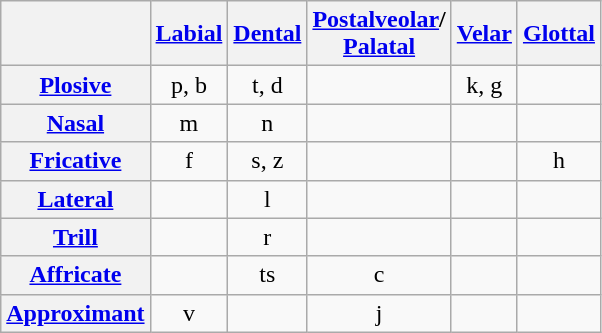<table class="wikitable" style="text-align: center;">
<tr>
<th></th>
<th><a href='#'>Labial</a></th>
<th><a href='#'>Dental</a></th>
<th><a href='#'>Postalveolar</a>/<br> <a href='#'>Palatal</a></th>
<th><a href='#'>Velar</a></th>
<th><a href='#'>Glottal</a></th>
</tr>
<tr>
<th><a href='#'>Plosive</a></th>
<td>p, b </td>
<td>t, d </td>
<td></td>
<td>k, g </td>
<td></td>
</tr>
<tr>
<th><a href='#'>Nasal</a></th>
<td>m </td>
<td>n </td>
<td></td>
<td></td>
<td></td>
</tr>
<tr>
<th><a href='#'>Fricative</a></th>
<td>f </td>
<td>s, z </td>
<td></td>
<td></td>
<td>h </td>
</tr>
<tr>
<th><a href='#'>Lateral</a></th>
<td></td>
<td>l </td>
<td></td>
<td></td>
<td></td>
</tr>
<tr>
<th><a href='#'>Trill</a></th>
<td></td>
<td>r </td>
<td></td>
<td></td>
<td></td>
</tr>
<tr>
<th><a href='#'>Affricate</a></th>
<td></td>
<td>ts </td>
<td>c </td>
<td></td>
<td></td>
</tr>
<tr>
<th><a href='#'>Approximant</a></th>
<td>v </td>
<td></td>
<td>j </td>
<td></td>
<td></td>
</tr>
</table>
